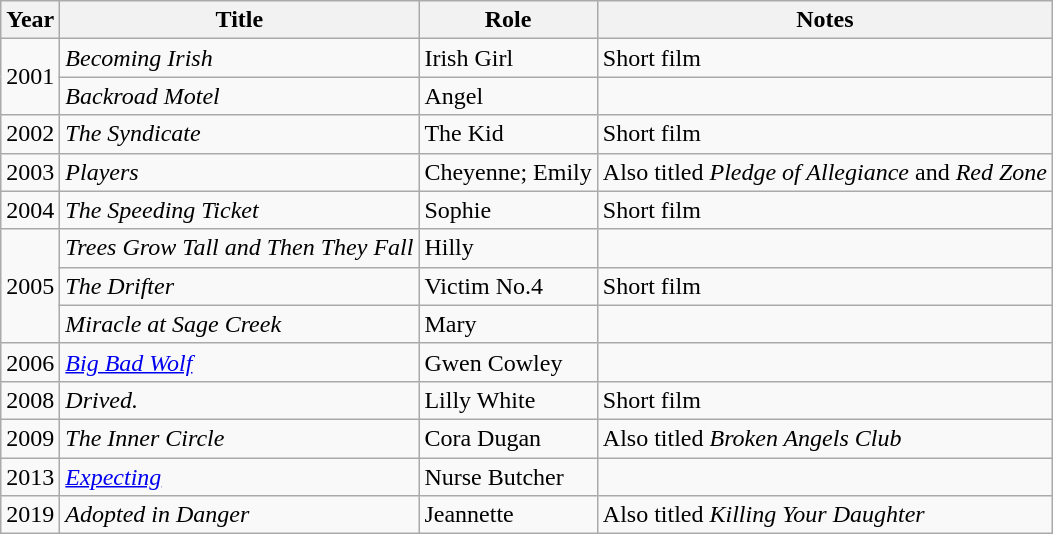<table class="wikitable">
<tr>
<th>Year</th>
<th>Title</th>
<th>Role</th>
<th>Notes</th>
</tr>
<tr>
<td rowspan="2">2001</td>
<td><em>Becoming Irish</em></td>
<td>Irish Girl</td>
<td>Short film</td>
</tr>
<tr>
<td><em>Backroad Motel</em></td>
<td>Angel</td>
<td></td>
</tr>
<tr>
<td>2002</td>
<td><em>The Syndicate</em></td>
<td>The Kid</td>
<td>Short film</td>
</tr>
<tr>
<td>2003</td>
<td><em>Players</em></td>
<td>Cheyenne; Emily</td>
<td>Also titled <em>Pledge of Allegiance</em> and <em>Red Zone</em></td>
</tr>
<tr>
<td>2004</td>
<td><em>The Speeding Ticket</em></td>
<td>Sophie</td>
<td>Short film</td>
</tr>
<tr>
<td rowspan="3">2005</td>
<td><em>Trees Grow Tall and Then They Fall</em></td>
<td>Hilly</td>
<td></td>
</tr>
<tr>
<td><em>The Drifter</em></td>
<td>Victim No.4</td>
<td>Short film</td>
</tr>
<tr>
<td><em>Miracle at Sage Creek</em></td>
<td>Mary</td>
<td></td>
</tr>
<tr>
<td>2006</td>
<td><em><a href='#'>Big Bad Wolf</a></em></td>
<td>Gwen Cowley</td>
<td></td>
</tr>
<tr>
<td>2008</td>
<td><em>Drived.</em></td>
<td>Lilly White</td>
<td>Short film</td>
</tr>
<tr>
<td>2009</td>
<td><em>The Inner Circle</em></td>
<td>Cora Dugan</td>
<td>Also titled <em>Broken Angels Club</em></td>
</tr>
<tr>
<td>2013</td>
<td><em><a href='#'>Expecting</a></em></td>
<td>Nurse Butcher</td>
<td></td>
</tr>
<tr>
<td>2019</td>
<td><em>Adopted in Danger</em></td>
<td>Jeannette</td>
<td>Also titled <em>Killing Your Daughter</em></td>
</tr>
</table>
